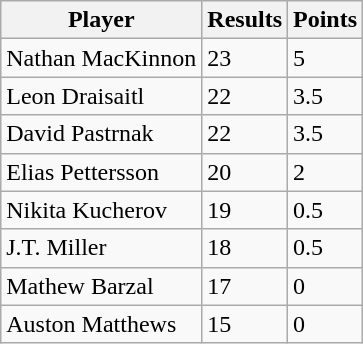<table cellspacing=0 class="wikitable sortable" style="border:1px solid #999999">
<tr>
<th>Player</th>
<th>Results</th>
<th>Points</th>
</tr>
<tr>
<td>Nathan MacKinnon</td>
<td>23</td>
<td>5</td>
</tr>
<tr>
<td>Leon Draisaitl</td>
<td>22</td>
<td>3.5</td>
</tr>
<tr>
<td>David Pastrnak</td>
<td>22</td>
<td>3.5</td>
</tr>
<tr>
<td>Elias Pettersson</td>
<td>20</td>
<td>2</td>
</tr>
<tr>
<td>Nikita Kucherov</td>
<td>19</td>
<td>0.5</td>
</tr>
<tr>
<td>J.T. Miller</td>
<td>18</td>
<td>0.5</td>
</tr>
<tr>
<td>Mathew Barzal</td>
<td>17</td>
<td>0</td>
</tr>
<tr>
<td>Auston Matthews</td>
<td>15</td>
<td>0</td>
</tr>
</table>
